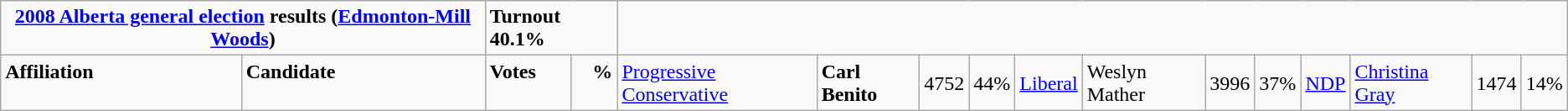<table class="wikitable">
<tr>
<td colspan="3" align=center><strong><a href='#'>2008 Alberta general election</a> results (<a href='#'>Edmonton-Mill Woods</a>)</strong></td>
<td colspan="2"><span><strong>Turnout 40.1%</strong></span></td>
</tr>
<tr>
<td colspan="2" rowspan="1" align="left" valign="top"><strong>Affiliation</strong></td>
<td valign="top"><strong>Candidate</strong></td>
<td valign="top"><strong>Votes</strong></td>
<td valign="top" align="right"><strong>%</strong><br><br></td>
<td><a href='#'>Progressive Conservative</a></td>
<td><strong>Carl Benito</strong></td>
<td align="right">4752</td>
<td align="right">44%<br></td>
<td><a href='#'>Liberal</a></td>
<td>Weslyn Mather</td>
<td align="right">3996</td>
<td align="right">37%<br></td>
<td><a href='#'>NDP</a></td>
<td><a href='#'>Christina Gray</a></td>
<td align="right">1474</td>
<td align="right">14%<br>
</td>
</tr>
</table>
